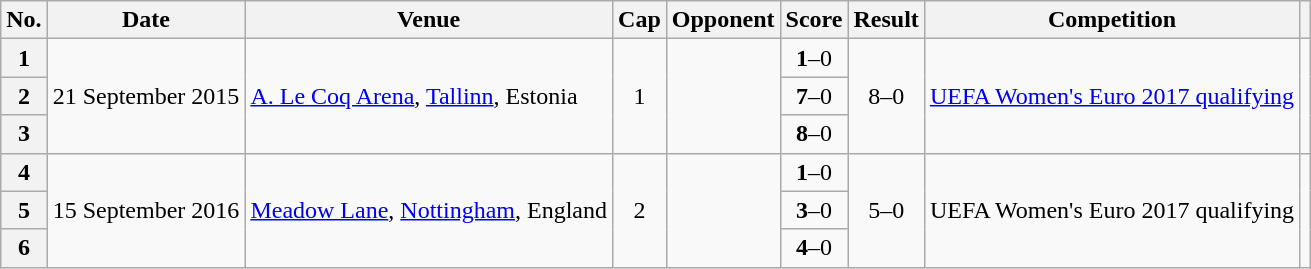<table class="wikitable sortable plainrowheaders">
<tr>
<th scope=col>No.</th>
<th scope=col>Date</th>
<th scope=col>Venue</th>
<th scope=col>Cap</th>
<th scope=col>Opponent</th>
<th scope=col>Score</th>
<th scope=col>Result</th>
<th scope=col>Competition</th>
<th scope=col class=unsortable></th>
</tr>
<tr>
<th scope=row style=text-align:center>1</th>
<td rowspan=3>21 September 2015</td>
<td rowspan=3><a href='#'>A. Le Coq Arena</a>, <a href='#'>Tallinn</a>, Estonia</td>
<td rowspan=3 align=center>1</td>
<td rowspan=3></td>
<td align=center><strong>1</strong>–0</td>
<td rowspan=3 align=center>8–0</td>
<td rowspan=3><a href='#'>UEFA Women's Euro 2017 qualifying</a></td>
<td rowspan=3 align=center></td>
</tr>
<tr>
<th scope=row style=text-align:center>2</th>
<td align=center><strong>7</strong>–0</td>
</tr>
<tr>
<th scope=row style=text-align:center>3</th>
<td align=center><strong>8</strong>–0</td>
</tr>
<tr>
<th scope=row style=text-align:center>4</th>
<td rowspan=3>15 September 2016</td>
<td rowspan=3><a href='#'>Meadow Lane</a>, <a href='#'>Nottingham</a>, England</td>
<td rowspan=3 align=center>2</td>
<td rowspan=3></td>
<td align=center><strong>1</strong>–0</td>
<td rowspan=3 align=center>5–0</td>
<td rowspan=3>UEFA Women's Euro 2017 qualifying</td>
<td rowspan=3 align=center></td>
</tr>
<tr>
<th scope=row style=text-align:center>5</th>
<td align=center><strong>3</strong>–0</td>
</tr>
<tr>
<th scope=row style=text-align:center>6</th>
<td align=center><strong>4</strong>–0</td>
</tr>
</table>
